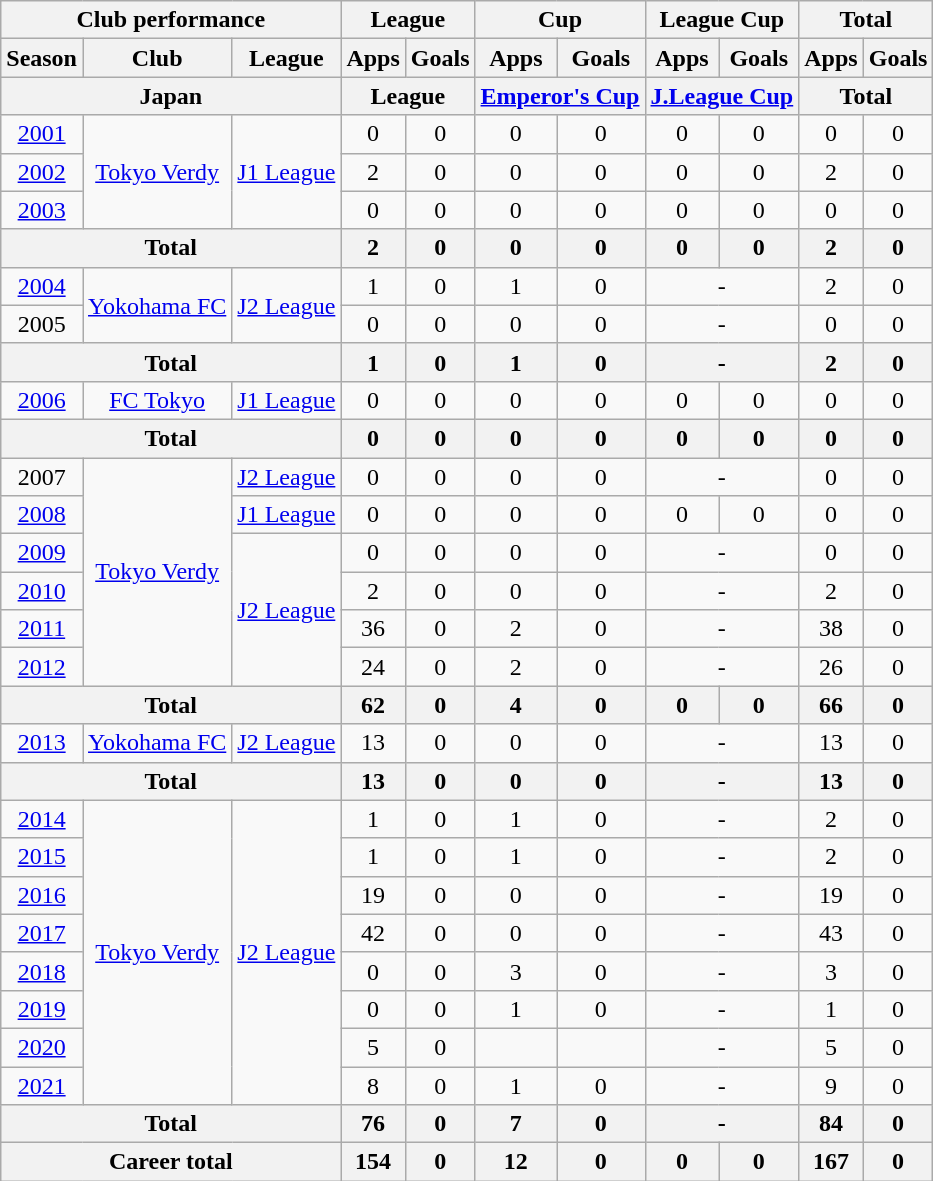<table class="wikitable" style="text-align:center;">
<tr>
<th colspan=3>Club performance</th>
<th colspan=2>League</th>
<th colspan=2>Cup</th>
<th colspan=2>League Cup</th>
<th colspan=2>Total</th>
</tr>
<tr>
<th>Season</th>
<th>Club</th>
<th>League</th>
<th>Apps</th>
<th>Goals</th>
<th>Apps</th>
<th>Goals</th>
<th>Apps</th>
<th>Goals</th>
<th>Apps</th>
<th>Goals</th>
</tr>
<tr>
<th colspan=3>Japan</th>
<th colspan=2>League</th>
<th colspan=2><a href='#'>Emperor's Cup</a></th>
<th colspan=2><a href='#'>J.League Cup</a></th>
<th colspan=2>Total</th>
</tr>
<tr>
<td><a href='#'>2001</a></td>
<td rowspan="3"><a href='#'>Tokyo Verdy</a></td>
<td rowspan="3"><a href='#'>J1 League</a></td>
<td>0</td>
<td>0</td>
<td>0</td>
<td>0</td>
<td>0</td>
<td>0</td>
<td>0</td>
<td>0</td>
</tr>
<tr>
<td><a href='#'>2002</a></td>
<td>2</td>
<td>0</td>
<td>0</td>
<td>0</td>
<td>0</td>
<td>0</td>
<td>2</td>
<td>0</td>
</tr>
<tr>
<td><a href='#'>2003</a></td>
<td>0</td>
<td>0</td>
<td>0</td>
<td>0</td>
<td>0</td>
<td>0</td>
<td>0</td>
<td>0</td>
</tr>
<tr>
<th colspan="3">Total</th>
<th>2</th>
<th>0</th>
<th>0</th>
<th>0</th>
<th>0</th>
<th>0</th>
<th>2</th>
<th>0</th>
</tr>
<tr>
<td><a href='#'>2004</a></td>
<td rowspan="2"><a href='#'>Yokohama FC</a></td>
<td rowspan="2"><a href='#'>J2 League</a></td>
<td>1</td>
<td>0</td>
<td>1</td>
<td>0</td>
<td colspan="2">-</td>
<td>2</td>
<td>0</td>
</tr>
<tr>
<td>2005</td>
<td>0</td>
<td>0</td>
<td>0</td>
<td>0</td>
<td colspan="2">-</td>
<td>0</td>
<td>0</td>
</tr>
<tr>
<th colspan="3">Total</th>
<th>1</th>
<th>0</th>
<th>1</th>
<th>0</th>
<th colspan="2">-</th>
<th>2</th>
<th>0</th>
</tr>
<tr>
<td><a href='#'>2006</a></td>
<td><a href='#'>FC Tokyo</a></td>
<td><a href='#'>J1 League</a></td>
<td>0</td>
<td>0</td>
<td>0</td>
<td>0</td>
<td>0</td>
<td>0</td>
<td>0</td>
<td>0</td>
</tr>
<tr>
<th colspan="3">Total</th>
<th>0</th>
<th>0</th>
<th>0</th>
<th>0</th>
<th>0</th>
<th>0</th>
<th>0</th>
<th>0</th>
</tr>
<tr>
<td>2007</td>
<td rowspan="6"><a href='#'>Tokyo Verdy</a></td>
<td><a href='#'>J2 League</a></td>
<td>0</td>
<td>0</td>
<td>0</td>
<td>0</td>
<td colspan="2">-</td>
<td>0</td>
<td>0</td>
</tr>
<tr>
<td><a href='#'>2008</a></td>
<td><a href='#'>J1 League</a></td>
<td>0</td>
<td>0</td>
<td>0</td>
<td>0</td>
<td>0</td>
<td>0</td>
<td>0</td>
<td>0</td>
</tr>
<tr>
<td><a href='#'>2009</a></td>
<td rowspan="4"><a href='#'>J2 League</a></td>
<td>0</td>
<td>0</td>
<td>0</td>
<td>0</td>
<td colspan="2">-</td>
<td>0</td>
<td>0</td>
</tr>
<tr>
<td><a href='#'>2010</a></td>
<td>2</td>
<td>0</td>
<td>0</td>
<td>0</td>
<td colspan="2">-</td>
<td>2</td>
<td>0</td>
</tr>
<tr>
<td><a href='#'>2011</a></td>
<td>36</td>
<td>0</td>
<td>2</td>
<td>0</td>
<td colspan="2">-</td>
<td>38</td>
<td>0</td>
</tr>
<tr>
<td><a href='#'>2012</a></td>
<td>24</td>
<td>0</td>
<td>2</td>
<td>0</td>
<td colspan="2">-</td>
<td>26</td>
<td>0</td>
</tr>
<tr>
<th colspan="3">Total</th>
<th>62</th>
<th>0</th>
<th>4</th>
<th>0</th>
<th>0</th>
<th>0</th>
<th>66</th>
<th>0</th>
</tr>
<tr>
<td><a href='#'>2013</a></td>
<td><a href='#'>Yokohama FC</a></td>
<td><a href='#'>J2 League</a></td>
<td>13</td>
<td>0</td>
<td>0</td>
<td>0</td>
<td colspan="2">-</td>
<td>13</td>
<td>0</td>
</tr>
<tr>
<th colspan="3">Total</th>
<th>13</th>
<th>0</th>
<th>0</th>
<th>0</th>
<th colspan="2">-</th>
<th>13</th>
<th>0</th>
</tr>
<tr>
<td><a href='#'>2014</a></td>
<td rowspan="8"><a href='#'>Tokyo Verdy</a></td>
<td rowspan="8"><a href='#'>J2 League</a></td>
<td>1</td>
<td>0</td>
<td>1</td>
<td>0</td>
<td colspan="2">-</td>
<td>2</td>
<td>0</td>
</tr>
<tr>
<td><a href='#'>2015</a></td>
<td>1</td>
<td>0</td>
<td>1</td>
<td>0</td>
<td colspan="2">-</td>
<td>2</td>
<td>0</td>
</tr>
<tr>
<td><a href='#'>2016</a></td>
<td>19</td>
<td>0</td>
<td>0</td>
<td>0</td>
<td colspan="2">-</td>
<td>19</td>
<td>0</td>
</tr>
<tr>
<td><a href='#'>2017</a></td>
<td>42</td>
<td>0</td>
<td>0</td>
<td>0</td>
<td colspan="2">-</td>
<td>43</td>
<td>0</td>
</tr>
<tr>
<td><a href='#'>2018</a></td>
<td>0</td>
<td>0</td>
<td>3</td>
<td>0</td>
<td colspan="2">-</td>
<td>3</td>
<td>0</td>
</tr>
<tr>
<td><a href='#'>2019</a></td>
<td>0</td>
<td>0</td>
<td>1</td>
<td>0</td>
<td colspan="2">-</td>
<td>1</td>
<td>0</td>
</tr>
<tr>
<td><a href='#'>2020</a></td>
<td>5</td>
<td>0</td>
<td></td>
<td></td>
<td colspan="2">-</td>
<td>5</td>
<td>0</td>
</tr>
<tr>
<td><a href='#'>2021</a></td>
<td>8</td>
<td>0</td>
<td>1</td>
<td>0</td>
<td colspan="2">-</td>
<td>9</td>
<td>0</td>
</tr>
<tr>
<th colspan="3">Total</th>
<th>76</th>
<th>0</th>
<th>7</th>
<th>0</th>
<th colspan="2">-</th>
<th>84</th>
<th>0</th>
</tr>
<tr>
<th colspan="3">Career total</th>
<th>154</th>
<th>0</th>
<th>12</th>
<th>0</th>
<th>0</th>
<th>0</th>
<th>167</th>
<th>0</th>
</tr>
</table>
